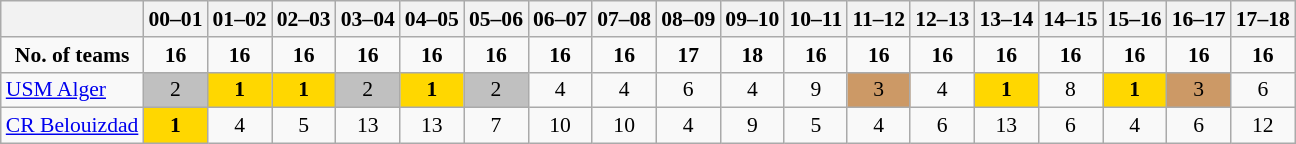<table border=1  bordercolor="#CCCCCC" class=wikitable style="font-size:90%;">
<tr align=LEFT valign=CENTER>
<th></th>
<th>00–01</th>
<th>01–02</th>
<th>02–03</th>
<th>03–04</th>
<th>04–05</th>
<th>05–06</th>
<th>06–07</th>
<th>07–08</th>
<th>08–09</th>
<th>09–10</th>
<th>10–11</th>
<th>11–12</th>
<th>12–13</th>
<th>13–14</th>
<th>14–15</th>
<th>15–16</th>
<th>16–17</th>
<th>17–18</th>
</tr>
<tr align=CENTER>
<td><strong>No. of teams</strong></td>
<td><strong>16</strong></td>
<td><strong>16</strong></td>
<td><strong>16</strong></td>
<td><strong>16</strong></td>
<td><strong>16</strong></td>
<td><strong>16</strong></td>
<td><strong>16</strong></td>
<td><strong>16</strong></td>
<td><strong>17</strong></td>
<td><strong>18</strong></td>
<td><strong>16</strong></td>
<td><strong>16</strong></td>
<td><strong>16</strong></td>
<td><strong>16</strong></td>
<td><strong>16</strong></td>
<td><strong>16</strong></td>
<td><strong>16</strong></td>
<td><strong>16</strong></td>
</tr>
<tr align=CENTER valign=BOTTOM>
<td align=LEFT><a href='#'>USM Alger</a></td>
<td bgcolor=silver>2</td>
<td bgcolor=gold><strong>1</strong></td>
<td bgcolor=gold><strong>1</strong></td>
<td bgcolor=silver>2</td>
<td bgcolor=gold><strong>1</strong></td>
<td bgcolor=silver>2</td>
<td>4</td>
<td>4</td>
<td>6</td>
<td>4</td>
<td>9</td>
<td bgcolor=#cc9966>3</td>
<td>4</td>
<td bgcolor=gold><strong>1</strong></td>
<td>8</td>
<td bgcolor=gold><strong>1</strong></td>
<td bgcolor=#cc9966>3</td>
<td>6</td>
</tr>
<tr align=CENTER valign=BOTTOM>
<td align=LEFT><a href='#'>CR Belouizdad</a></td>
<td bgcolor=gold><strong>1</strong></td>
<td>4</td>
<td>5</td>
<td>13</td>
<td>13</td>
<td>7</td>
<td>10</td>
<td>10</td>
<td>4</td>
<td>9</td>
<td>5</td>
<td>4</td>
<td>6</td>
<td>13</td>
<td>6</td>
<td>4</td>
<td>6</td>
<td>12</td>
</tr>
</table>
